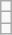<table class="wikitable">
<tr>
<td></td>
</tr>
<tr>
<td></td>
</tr>
<tr>
<td></td>
</tr>
</table>
